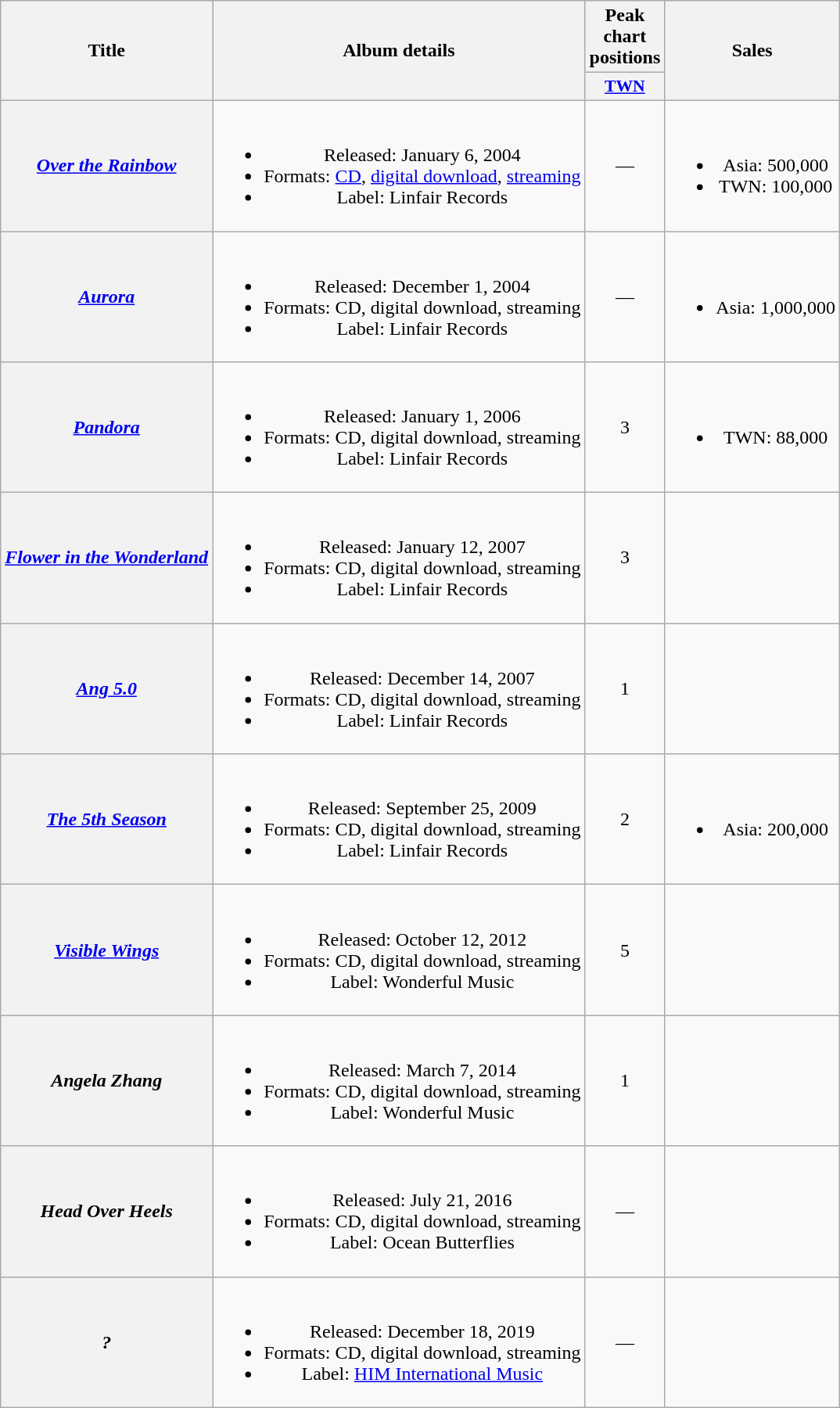<table class="wikitable plainrowheaders" style="text-align:center;">
<tr>
<th rowspan="2" align="left">Title</th>
<th rowspan="2" align="left">Album details</th>
<th>Peak chart positions</th>
<th rowspan="2">Sales</th>
</tr>
<tr>
<th scope="col" style="width:3em;font-size:90%;"><a href='#'>TWN</a><br></th>
</tr>
<tr>
<th scope="row"><em><a href='#'>Over the Rainbow</a></em></th>
<td><br><ul><li>Released: January 6, 2004</li><li>Formats: <a href='#'>CD</a>, <a href='#'>digital download</a>, <a href='#'>streaming</a></li><li>Label: Linfair Records</li></ul></td>
<td>—</td>
<td><br><ul><li>Asia: 500,000</li><li>TWN: 100,000</li></ul></td>
</tr>
<tr>
<th scope="row"><em><a href='#'>Aurora</a></em></th>
<td><br><ul><li>Released: December 1, 2004</li><li>Formats: CD, digital download, streaming</li><li>Label: Linfair Records</li></ul></td>
<td>—</td>
<td><br><ul><li>Asia: 1,000,000</li></ul></td>
</tr>
<tr>
<th scope="row"><em><a href='#'>Pandora</a></em></th>
<td><br><ul><li>Released: January 1, 2006</li><li>Formats: CD, digital download, streaming</li><li>Label: Linfair Records</li></ul></td>
<td>3</td>
<td><br><ul><li>TWN: 88,000</li></ul></td>
</tr>
<tr>
<th scope="row"><em><a href='#'>Flower in the Wonderland</a></em></th>
<td><br><ul><li>Released: January 12, 2007</li><li>Formats: CD, digital download, streaming</li><li>Label: Linfair Records</li></ul></td>
<td>3</td>
<td></td>
</tr>
<tr>
<th scope="row"><em><a href='#'>Ang 5.0</a></em></th>
<td><br><ul><li>Released: December 14, 2007</li><li>Formats: CD, digital download, streaming</li><li>Label: Linfair Records</li></ul></td>
<td>1</td>
<td></td>
</tr>
<tr>
<th scope="row"><em><a href='#'>The 5th Season</a></em></th>
<td><br><ul><li>Released: September 25, 2009</li><li>Formats: CD, digital download, streaming</li><li>Label: Linfair Records</li></ul></td>
<td>2</td>
<td><br><ul><li>Asia: 200,000</li></ul></td>
</tr>
<tr>
<th scope="row"><em><a href='#'>Visible Wings</a></em></th>
<td><br><ul><li>Released: October 12, 2012</li><li>Formats: CD, digital download, streaming</li><li>Label: Wonderful Music</li></ul></td>
<td>5</td>
<td></td>
</tr>
<tr>
<th scope="row"><em>Angela Zhang</em></th>
<td><br><ul><li>Released: March 7, 2014</li><li>Formats: CD, digital download, streaming</li><li>Label: Wonderful Music</li></ul></td>
<td>1</td>
<td></td>
</tr>
<tr>
<th scope="row"><em>Head Over Heels</em></th>
<td><br><ul><li>Released: July 21, 2016</li><li>Formats: CD, digital download, streaming</li><li>Label: Ocean Butterflies</li></ul></td>
<td>—</td>
<td></td>
</tr>
<tr>
<th scope="row"><em>?</em></th>
<td><br><ul><li>Released: December 18, 2019</li><li>Formats: CD, digital download, streaming</li><li>Label: <a href='#'>HIM International Music</a></li></ul></td>
<td>—</td>
<td></td>
</tr>
</table>
